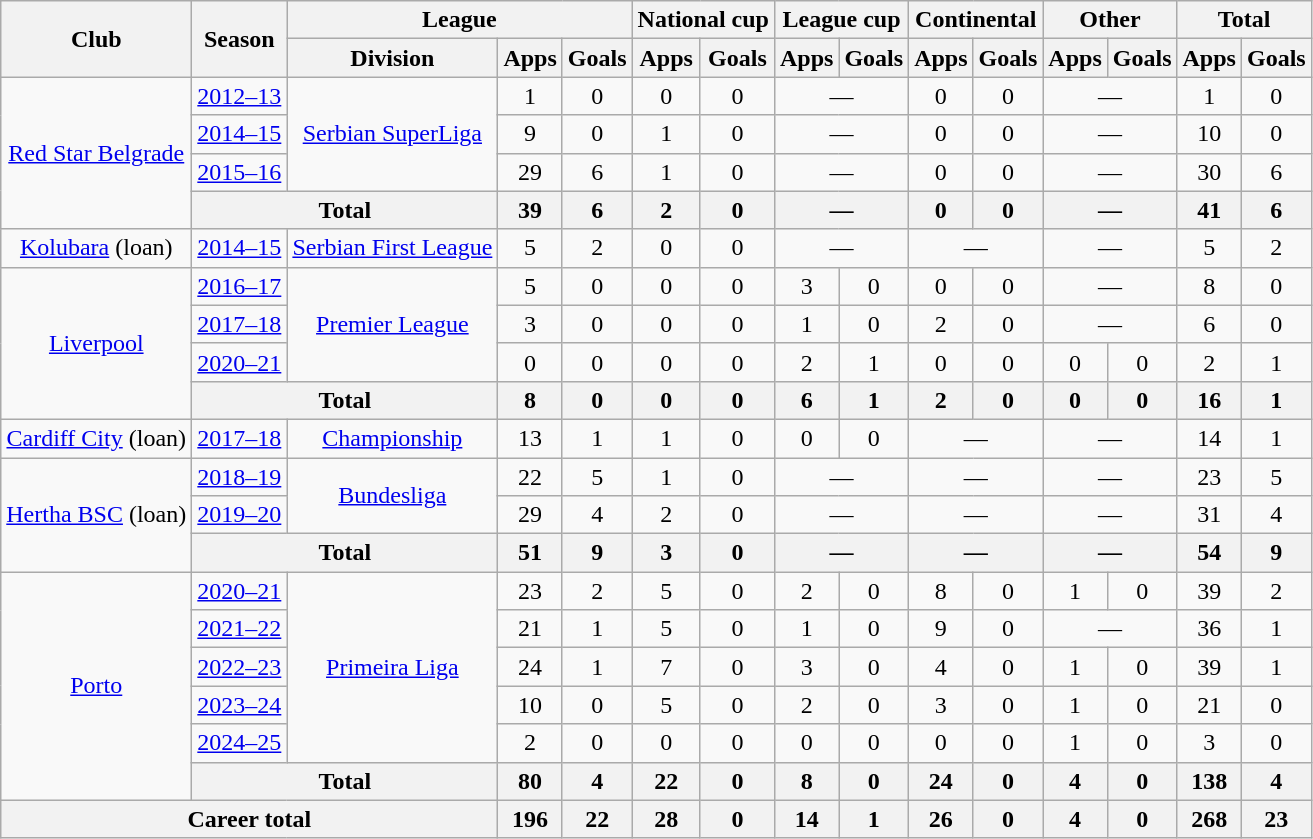<table class="wikitable" style="text-align:center">
<tr>
<th rowspan="2">Club</th>
<th rowspan="2">Season</th>
<th colspan="3">League</th>
<th colspan="2">National cup</th>
<th colspan="2">League cup</th>
<th colspan="2">Continental</th>
<th colspan="2">Other</th>
<th colspan="2">Total</th>
</tr>
<tr>
<th>Division</th>
<th>Apps</th>
<th>Goals</th>
<th>Apps</th>
<th>Goals</th>
<th>Apps</th>
<th>Goals</th>
<th>Apps</th>
<th>Goals</th>
<th>Apps</th>
<th>Goals</th>
<th>Apps</th>
<th>Goals</th>
</tr>
<tr>
<td rowspan="4"><a href='#'>Red Star Belgrade</a></td>
<td><a href='#'>2012–13</a></td>
<td rowspan="3"><a href='#'>Serbian SuperLiga</a></td>
<td>1</td>
<td>0</td>
<td>0</td>
<td>0</td>
<td colspan="2">—</td>
<td>0</td>
<td>0</td>
<td colspan="2">—</td>
<td>1</td>
<td>0</td>
</tr>
<tr>
<td><a href='#'>2014–15</a></td>
<td>9</td>
<td>0</td>
<td>1</td>
<td>0</td>
<td colspan="2">—</td>
<td>0</td>
<td>0</td>
<td colspan="2">—</td>
<td>10</td>
<td>0</td>
</tr>
<tr>
<td><a href='#'>2015–16</a></td>
<td>29</td>
<td>6</td>
<td>1</td>
<td>0</td>
<td colspan="2">—</td>
<td>0</td>
<td>0</td>
<td colspan="2">—</td>
<td>30</td>
<td>6</td>
</tr>
<tr>
<th colspan="2">Total</th>
<th>39</th>
<th>6</th>
<th>2</th>
<th>0</th>
<th colspan="2">—</th>
<th>0</th>
<th>0</th>
<th colspan="2">—</th>
<th>41</th>
<th>6</th>
</tr>
<tr>
<td><a href='#'>Kolubara</a> (loan)</td>
<td><a href='#'>2014–15</a></td>
<td><a href='#'>Serbian First League</a></td>
<td>5</td>
<td>2</td>
<td>0</td>
<td>0</td>
<td colspan="2">—</td>
<td colspan="2">—</td>
<td colspan="2">—</td>
<td>5</td>
<td>2</td>
</tr>
<tr>
<td rowspan="4"><a href='#'>Liverpool</a></td>
<td><a href='#'>2016–17</a></td>
<td rowspan="3"><a href='#'>Premier League</a></td>
<td>5</td>
<td>0</td>
<td>0</td>
<td>0</td>
<td>3</td>
<td>0</td>
<td>0</td>
<td>0</td>
<td colspan="2">—</td>
<td>8</td>
<td>0</td>
</tr>
<tr>
<td><a href='#'>2017–18</a></td>
<td>3</td>
<td>0</td>
<td>0</td>
<td>0</td>
<td>1</td>
<td>0</td>
<td>2</td>
<td>0</td>
<td colspan="2">—</td>
<td>6</td>
<td>0</td>
</tr>
<tr>
<td><a href='#'>2020–21</a></td>
<td>0</td>
<td>0</td>
<td>0</td>
<td>0</td>
<td>2</td>
<td>1</td>
<td>0</td>
<td>0</td>
<td>0</td>
<td>0</td>
<td>2</td>
<td>1</td>
</tr>
<tr>
<th colspan="2">Total</th>
<th>8</th>
<th>0</th>
<th>0</th>
<th>0</th>
<th>6</th>
<th>1</th>
<th>2</th>
<th>0</th>
<th>0</th>
<th>0</th>
<th>16</th>
<th>1</th>
</tr>
<tr>
<td><a href='#'>Cardiff City</a> (loan)</td>
<td><a href='#'>2017–18</a></td>
<td><a href='#'>Championship</a></td>
<td>13</td>
<td>1</td>
<td>1</td>
<td>0</td>
<td>0</td>
<td>0</td>
<td colspan="2">—</td>
<td colspan="2">—</td>
<td>14</td>
<td>1</td>
</tr>
<tr>
<td rowspan="3"><a href='#'>Hertha BSC</a> (loan)</td>
<td><a href='#'>2018–19</a></td>
<td rowspan="2"><a href='#'>Bundesliga</a></td>
<td>22</td>
<td>5</td>
<td>1</td>
<td>0</td>
<td colspan="2">—</td>
<td colspan="2">—</td>
<td colspan="2">—</td>
<td>23</td>
<td>5</td>
</tr>
<tr>
<td><a href='#'>2019–20</a></td>
<td>29</td>
<td>4</td>
<td>2</td>
<td>0</td>
<td colspan="2">—</td>
<td colspan="2">—</td>
<td colspan="2">—</td>
<td>31</td>
<td>4</td>
</tr>
<tr>
<th colspan="2">Total</th>
<th>51</th>
<th>9</th>
<th>3</th>
<th>0</th>
<th colspan="2">—</th>
<th colspan="2">—</th>
<th colspan="2">—</th>
<th>54</th>
<th>9</th>
</tr>
<tr>
<td rowspan="6"><a href='#'>Porto</a></td>
<td><a href='#'>2020–21</a></td>
<td rowspan="5"><a href='#'>Primeira Liga</a></td>
<td>23</td>
<td>2</td>
<td>5</td>
<td>0</td>
<td>2</td>
<td>0</td>
<td>8</td>
<td>0</td>
<td>1</td>
<td>0</td>
<td>39</td>
<td>2</td>
</tr>
<tr>
<td><a href='#'>2021–22</a></td>
<td>21</td>
<td>1</td>
<td>5</td>
<td>0</td>
<td>1</td>
<td>0</td>
<td>9</td>
<td>0</td>
<td colspan="2">—</td>
<td>36</td>
<td>1</td>
</tr>
<tr>
<td><a href='#'>2022–23</a></td>
<td>24</td>
<td>1</td>
<td>7</td>
<td>0</td>
<td>3</td>
<td>0</td>
<td>4</td>
<td>0</td>
<td>1</td>
<td>0</td>
<td>39</td>
<td>1</td>
</tr>
<tr>
<td><a href='#'>2023–24</a></td>
<td>10</td>
<td>0</td>
<td>5</td>
<td>0</td>
<td>2</td>
<td>0</td>
<td>3</td>
<td>0</td>
<td>1</td>
<td>0</td>
<td>21</td>
<td>0</td>
</tr>
<tr>
<td><a href='#'>2024–25</a></td>
<td>2</td>
<td>0</td>
<td>0</td>
<td>0</td>
<td>0</td>
<td>0</td>
<td>0</td>
<td>0</td>
<td>1</td>
<td>0</td>
<td>3</td>
<td>0</td>
</tr>
<tr>
<th colspan="2">Total</th>
<th>80</th>
<th>4</th>
<th>22</th>
<th>0</th>
<th>8</th>
<th>0</th>
<th>24</th>
<th>0</th>
<th>4</th>
<th>0</th>
<th>138</th>
<th>4</th>
</tr>
<tr>
<th colspan="3">Career total</th>
<th>196</th>
<th>22</th>
<th>28</th>
<th>0</th>
<th>14</th>
<th>1</th>
<th>26</th>
<th>0</th>
<th>4</th>
<th>0</th>
<th>268</th>
<th>23</th>
</tr>
</table>
